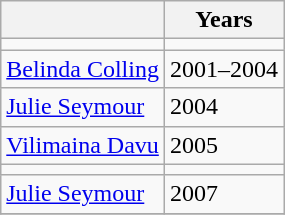<table class="wikitable collapsible">
<tr>
<th></th>
<th>Years</th>
</tr>
<tr>
<td></td>
</tr>
<tr>
<td><a href='#'>Belinda Colling</a></td>
<td>2001–2004</td>
</tr>
<tr>
<td><a href='#'>Julie Seymour</a></td>
<td>2004</td>
</tr>
<tr>
<td><a href='#'>Vilimaina Davu</a></td>
<td>2005</td>
</tr>
<tr>
<td></td>
</tr>
<tr>
<td><a href='#'>Julie Seymour</a></td>
<td>2007</td>
</tr>
<tr>
</tr>
</table>
